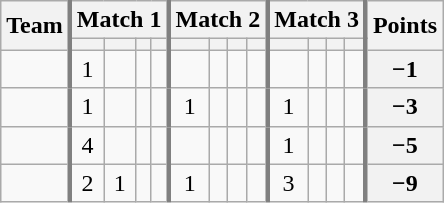<table class="wikitable sortable" style="text-align:center;">
<tr>
<th rowspan=2>Team</th>
<th colspan=4 style="border-left:3px solid gray">Match 1</th>
<th colspan=4 style="border-left:3px solid gray">Match 2</th>
<th colspan=4 style="border-left:3px solid gray">Match 3</th>
<th rowspan=2 style="border-left:3px solid gray">Points</th>
</tr>
<tr>
<th style="border-left:3px solid gray"></th>
<th></th>
<th></th>
<th></th>
<th style="border-left:3px solid gray"></th>
<th></th>
<th></th>
<th></th>
<th style="border-left:3px solid gray"></th>
<th></th>
<th></th>
<th></th>
</tr>
<tr>
<td align=left></td>
<td style="border-left:3px solid gray">1</td>
<td></td>
<td></td>
<td></td>
<td style="border-left:3px solid gray"></td>
<td></td>
<td></td>
<td></td>
<td style="border-left:3px solid gray"></td>
<td></td>
<td></td>
<td></td>
<th style="border-left:3px solid gray">−1</th>
</tr>
<tr>
<td align=left></td>
<td style="border-left:3px solid gray">1</td>
<td></td>
<td></td>
<td></td>
<td style="border-left:3px solid gray">1</td>
<td></td>
<td></td>
<td></td>
<td style="border-left:3px solid gray">1</td>
<td></td>
<td></td>
<td></td>
<th style="border-left:3px solid gray">−3</th>
</tr>
<tr>
<td align=left></td>
<td style="border-left:3px solid gray">4</td>
<td></td>
<td></td>
<td></td>
<td style="border-left:3px solid gray"></td>
<td></td>
<td></td>
<td></td>
<td style="border-left:3px solid gray">1</td>
<td></td>
<td></td>
<td></td>
<th style="border-left:3px solid gray">−5</th>
</tr>
<tr>
<td align=left></td>
<td style="border-left:3px solid gray">2</td>
<td>1</td>
<td></td>
<td></td>
<td style="border-left:3px solid gray">1</td>
<td></td>
<td></td>
<td></td>
<td style="border-left:3px solid gray">3</td>
<td></td>
<td></td>
<td></td>
<th style="border-left:3px solid gray">−9</th>
</tr>
</table>
